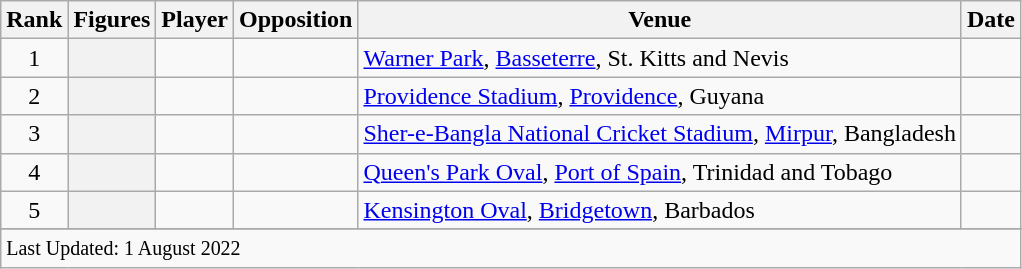<table class="wikitable plainrowheaders sortable">
<tr>
<th scope=col>Rank</th>
<th scope=col>Figures</th>
<th scope=col>Player</th>
<th scope=col>Opposition</th>
<th scope=col>Venue</th>
<th scope=col>Date</th>
</tr>
<tr>
<td align=center>1</td>
<th scope=row style=text-align:center;></th>
<td></td>
<td></td>
<td><a href='#'>Warner Park</a>, <a href='#'>Basseterre</a>, St. Kitts and Nevis</td>
<td></td>
</tr>
<tr>
<td align=center>2</td>
<th scope=row style=text-align:center;></th>
<td></td>
<td></td>
<td><a href='#'>Providence Stadium</a>, <a href='#'>Providence</a>, Guyana</td>
<td> </td>
</tr>
<tr>
<td align=center>3</td>
<th scope=row style=text-align:center;></th>
<td></td>
<td></td>
<td><a href='#'>Sher-e-Bangla National Cricket Stadium</a>, <a href='#'>Mirpur</a>, Bangladesh</td>
<td></td>
</tr>
<tr>
<td align=center>4</td>
<th scope=row style=text-align:center;></th>
<td></td>
<td></td>
<td><a href='#'>Queen's Park Oval</a>, <a href='#'>Port of Spain</a>, Trinidad and Tobago</td>
<td></td>
</tr>
<tr>
<td align=center>5</td>
<th scope=row style=text-align:center;></th>
<td></td>
<td></td>
<td><a href='#'>Kensington Oval</a>, <a href='#'>Bridgetown</a>, Barbados</td>
<td></td>
</tr>
<tr>
</tr>
<tr class=sortbottom>
<td colspan=6><small>Last Updated: 1 August 2022</small></td>
</tr>
</table>
